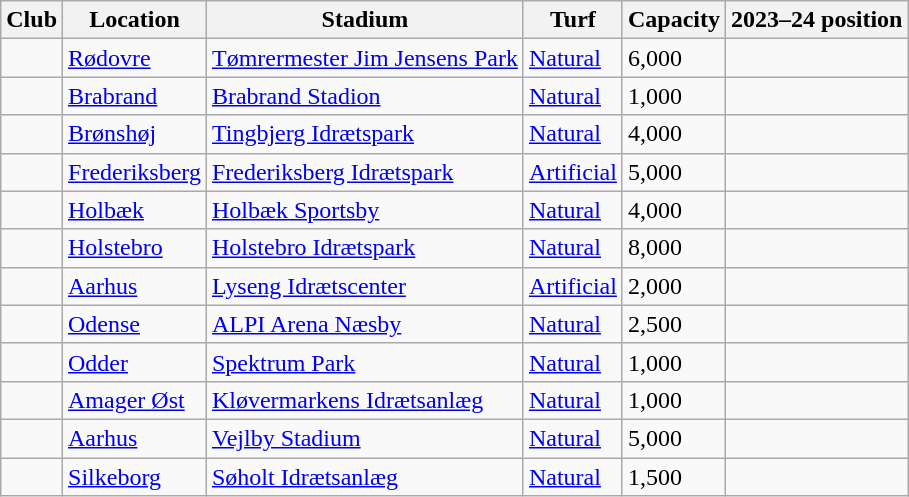<table class="wikitable sortable">
<tr>
<th>Club</th>
<th>Location</th>
<th>Stadium</th>
<th>Turf</th>
<th>Capacity</th>
<th>2023–24 position</th>
</tr>
<tr>
<td></td>
<td><a href='#'>Rødovre</a></td>
<td><a href='#'>Tømrermester Jim Jensens Park</a></td>
<td><a href='#'>Natural</a></td>
<td>6,000</td>
<td></td>
</tr>
<tr>
<td></td>
<td><a href='#'>Brabrand</a></td>
<td><a href='#'>Brabrand Stadion</a></td>
<td><a href='#'>Natural</a></td>
<td>1,000</td>
<td></td>
</tr>
<tr>
<td></td>
<td><a href='#'>Brønshøj</a></td>
<td><a href='#'>Tingbjerg Idrætspark</a></td>
<td><a href='#'>Natural</a></td>
<td>4,000</td>
<td></td>
</tr>
<tr>
<td></td>
<td><a href='#'>Frederiksberg</a></td>
<td><a href='#'>Frederiksberg Idrætspark</a></td>
<td><a href='#'>Artificial</a></td>
<td>5,000</td>
<td></td>
</tr>
<tr>
<td></td>
<td><a href='#'>Holbæk</a></td>
<td><a href='#'>Holbæk Sportsby</a></td>
<td><a href='#'>Natural</a></td>
<td>4,000</td>
<td></td>
</tr>
<tr>
<td></td>
<td><a href='#'>Holstebro</a></td>
<td><a href='#'>Holstebro Idrætspark</a></td>
<td><a href='#'>Natural</a></td>
<td>8,000</td>
<td></td>
</tr>
<tr>
<td></td>
<td><a href='#'>Aarhus</a></td>
<td><a href='#'>Lyseng Idrætscenter</a></td>
<td><a href='#'>Artificial</a></td>
<td>2,000</td>
<td></td>
</tr>
<tr>
<td></td>
<td><a href='#'>Odense</a></td>
<td><a href='#'>ALPI Arena Næsby</a></td>
<td><a href='#'>Natural</a></td>
<td>2,500</td>
<td></td>
</tr>
<tr>
<td></td>
<td><a href='#'>Odder</a></td>
<td><a href='#'>Spektrum Park</a></td>
<td><a href='#'>Natural</a></td>
<td>1,000</td>
<td></td>
</tr>
<tr>
<td></td>
<td><a href='#'>Amager Øst</a></td>
<td><a href='#'>Kløvermarkens Idrætsanlæg</a></td>
<td><a href='#'>Natural</a></td>
<td>1,000</td>
<td></td>
</tr>
<tr>
<td></td>
<td><a href='#'>Aarhus</a></td>
<td><a href='#'>Vejlby Stadium</a></td>
<td><a href='#'>Natural</a></td>
<td>5,000</td>
<td></td>
</tr>
<tr>
<td></td>
<td><a href='#'>Silkeborg</a></td>
<td><a href='#'>Søholt Idrætsanlæg</a></td>
<td><a href='#'>Natural</a></td>
<td>1,500</td>
<td></td>
</tr>
</table>
